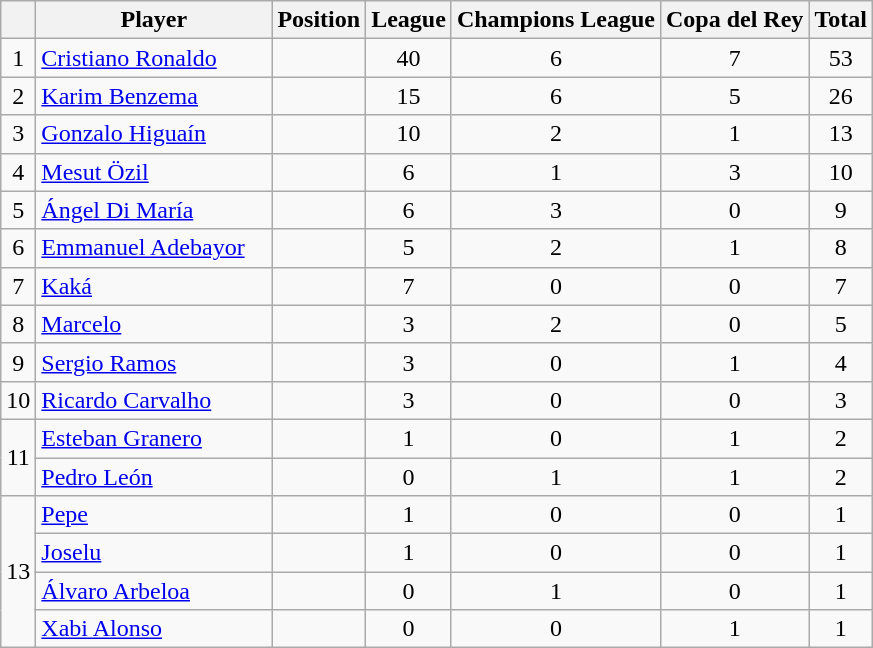<table class="wikitable">
<tr>
<th></th>
<th style="width:150px;">Player</th>
<th>Position</th>
<th>League</th>
<th>Champions League</th>
<th>Copa del Rey</th>
<th>Total</th>
</tr>
<tr>
<td align=center>1</td>
<td> <a href='#'>Cristiano Ronaldo</a></td>
<td align=center></td>
<td align=center>40</td>
<td align=center>6</td>
<td align=center>7</td>
<td align=center>53</td>
</tr>
<tr>
<td align=center>2</td>
<td> <a href='#'>Karim Benzema</a></td>
<td align=center></td>
<td align=center>15</td>
<td align=center>6</td>
<td align=center>5</td>
<td align=center>26</td>
</tr>
<tr>
<td align=center>3</td>
<td> <a href='#'>Gonzalo Higuaín</a></td>
<td align=center></td>
<td align=center>10</td>
<td align=center>2</td>
<td align=center>1</td>
<td align=center>13</td>
</tr>
<tr>
<td align=center>4</td>
<td> <a href='#'>Mesut Özil</a></td>
<td align=center></td>
<td align=center>6</td>
<td align=center>1</td>
<td align=center>3</td>
<td align=center>10</td>
</tr>
<tr>
<td align=center>5</td>
<td> <a href='#'>Ángel Di María</a></td>
<td align=center></td>
<td align=center>6</td>
<td align=center>3</td>
<td align=center>0</td>
<td align=center>9</td>
</tr>
<tr>
<td align=center>6</td>
<td> <a href='#'>Emmanuel Adebayor</a></td>
<td align=center></td>
<td align=center>5</td>
<td align=center>2</td>
<td align=center>1</td>
<td align=center>8</td>
</tr>
<tr>
<td align=center>7</td>
<td> <a href='#'>Kaká</a></td>
<td align=center></td>
<td align=center>7</td>
<td align=center>0</td>
<td align=center>0</td>
<td align=center>7</td>
</tr>
<tr>
<td align=center>8</td>
<td> <a href='#'>Marcelo</a></td>
<td align=center></td>
<td align=center>3</td>
<td align=center>2</td>
<td align=center>0</td>
<td align=center>5</td>
</tr>
<tr>
<td align=center>9</td>
<td> <a href='#'>Sergio Ramos</a></td>
<td align=center></td>
<td align=center>3</td>
<td align=center>0</td>
<td align=center>1</td>
<td align=center>4</td>
</tr>
<tr>
<td align=center>10</td>
<td> <a href='#'>Ricardo Carvalho</a></td>
<td align=center></td>
<td align=center>3</td>
<td align=center>0</td>
<td align=center>0</td>
<td align=center>3</td>
</tr>
<tr>
<td style="text-align:center;" rowspan="2">11</td>
<td> <a href='#'>Esteban Granero</a></td>
<td align=center></td>
<td align=center>1</td>
<td align=center>0</td>
<td align=center>1</td>
<td align=center>2</td>
</tr>
<tr>
<td> <a href='#'>Pedro León</a></td>
<td align=center></td>
<td align=center>0</td>
<td align=center>1</td>
<td align=center>1</td>
<td align=center>2</td>
</tr>
<tr>
<td style="text-align:center;" rowspan="4">13</td>
<td> <a href='#'>Pepe</a></td>
<td align=center></td>
<td align=center>1</td>
<td align=center>0</td>
<td align=center>0</td>
<td align=center>1</td>
</tr>
<tr>
<td> <a href='#'>Joselu</a></td>
<td align=center></td>
<td align=center>1</td>
<td align=center>0</td>
<td align=center>0</td>
<td align=center>1</td>
</tr>
<tr>
<td> <a href='#'>Álvaro Arbeloa</a></td>
<td align=center></td>
<td align=center>0</td>
<td align=center>1</td>
<td align=center>0</td>
<td align=center>1</td>
</tr>
<tr>
<td> <a href='#'>Xabi Alonso</a></td>
<td align=center></td>
<td align=center>0</td>
<td align=center>0</td>
<td align=center>1</td>
<td align=center>1</td>
</tr>
</table>
